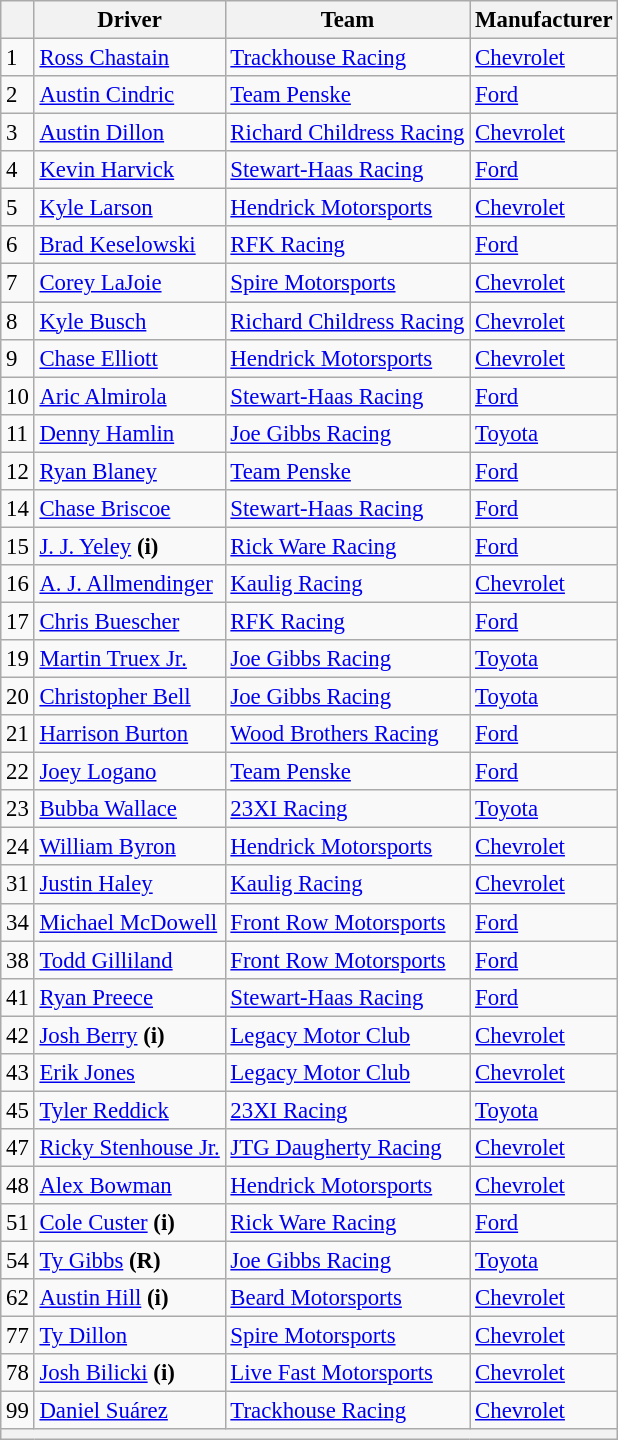<table class="wikitable" style="font-size:95%">
<tr>
<th></th>
<th>Driver</th>
<th>Team</th>
<th>Manufacturer</th>
</tr>
<tr>
<td>1</td>
<td><a href='#'>Ross Chastain</a></td>
<td><a href='#'>Trackhouse Racing</a></td>
<td><a href='#'>Chevrolet</a></td>
</tr>
<tr>
<td>2</td>
<td><a href='#'>Austin Cindric</a></td>
<td><a href='#'>Team Penske</a></td>
<td><a href='#'>Ford</a></td>
</tr>
<tr>
<td>3</td>
<td><a href='#'>Austin Dillon</a></td>
<td><a href='#'>Richard Childress Racing</a></td>
<td><a href='#'>Chevrolet</a></td>
</tr>
<tr>
<td>4</td>
<td><a href='#'>Kevin Harvick</a></td>
<td><a href='#'>Stewart-Haas Racing</a></td>
<td><a href='#'>Ford</a></td>
</tr>
<tr>
<td>5</td>
<td><a href='#'>Kyle Larson</a></td>
<td><a href='#'>Hendrick Motorsports</a></td>
<td><a href='#'>Chevrolet</a></td>
</tr>
<tr>
<td>6</td>
<td><a href='#'>Brad Keselowski</a></td>
<td><a href='#'>RFK Racing</a></td>
<td><a href='#'>Ford</a></td>
</tr>
<tr>
<td>7</td>
<td><a href='#'>Corey LaJoie</a></td>
<td><a href='#'>Spire Motorsports</a></td>
<td><a href='#'>Chevrolet</a></td>
</tr>
<tr>
<td>8</td>
<td><a href='#'>Kyle Busch</a></td>
<td><a href='#'>Richard Childress Racing</a></td>
<td><a href='#'>Chevrolet</a></td>
</tr>
<tr>
<td>9</td>
<td><a href='#'>Chase Elliott</a></td>
<td><a href='#'>Hendrick Motorsports</a></td>
<td><a href='#'>Chevrolet</a></td>
</tr>
<tr>
<td>10</td>
<td><a href='#'>Aric Almirola</a></td>
<td><a href='#'>Stewart-Haas Racing</a></td>
<td><a href='#'>Ford</a></td>
</tr>
<tr>
<td>11</td>
<td><a href='#'>Denny Hamlin</a></td>
<td><a href='#'>Joe Gibbs Racing</a></td>
<td><a href='#'>Toyota</a></td>
</tr>
<tr>
<td>12</td>
<td><a href='#'>Ryan Blaney</a></td>
<td><a href='#'>Team Penske</a></td>
<td><a href='#'>Ford</a></td>
</tr>
<tr>
<td>14</td>
<td><a href='#'>Chase Briscoe</a></td>
<td><a href='#'>Stewart-Haas Racing</a></td>
<td><a href='#'>Ford</a></td>
</tr>
<tr>
<td>15</td>
<td><a href='#'>J. J. Yeley</a> <strong>(i)</strong></td>
<td><a href='#'>Rick Ware Racing</a></td>
<td><a href='#'>Ford</a></td>
</tr>
<tr>
<td>16</td>
<td><a href='#'>A. J. Allmendinger</a></td>
<td><a href='#'>Kaulig Racing</a></td>
<td><a href='#'>Chevrolet</a></td>
</tr>
<tr>
<td>17</td>
<td><a href='#'>Chris Buescher</a></td>
<td><a href='#'>RFK Racing</a></td>
<td><a href='#'>Ford</a></td>
</tr>
<tr>
<td>19</td>
<td><a href='#'>Martin Truex Jr.</a></td>
<td><a href='#'>Joe Gibbs Racing</a></td>
<td><a href='#'>Toyota</a></td>
</tr>
<tr>
<td>20</td>
<td><a href='#'>Christopher Bell</a></td>
<td><a href='#'>Joe Gibbs Racing</a></td>
<td><a href='#'>Toyota</a></td>
</tr>
<tr>
<td>21</td>
<td><a href='#'>Harrison Burton</a></td>
<td><a href='#'>Wood Brothers Racing</a></td>
<td><a href='#'>Ford</a></td>
</tr>
<tr>
<td>22</td>
<td><a href='#'>Joey Logano</a></td>
<td><a href='#'>Team Penske</a></td>
<td><a href='#'>Ford</a></td>
</tr>
<tr>
<td>23</td>
<td><a href='#'>Bubba Wallace</a></td>
<td><a href='#'>23XI Racing</a></td>
<td><a href='#'>Toyota</a></td>
</tr>
<tr>
<td>24</td>
<td><a href='#'>William Byron</a></td>
<td><a href='#'>Hendrick Motorsports</a></td>
<td><a href='#'>Chevrolet</a></td>
</tr>
<tr>
<td>31</td>
<td><a href='#'>Justin Haley</a></td>
<td><a href='#'>Kaulig Racing</a></td>
<td><a href='#'>Chevrolet</a></td>
</tr>
<tr>
<td>34</td>
<td><a href='#'>Michael McDowell</a></td>
<td><a href='#'>Front Row Motorsports</a></td>
<td><a href='#'>Ford</a></td>
</tr>
<tr>
<td>38</td>
<td><a href='#'>Todd Gilliland</a></td>
<td><a href='#'>Front Row Motorsports</a></td>
<td><a href='#'>Ford</a></td>
</tr>
<tr>
<td>41</td>
<td><a href='#'>Ryan Preece</a></td>
<td><a href='#'>Stewart-Haas Racing</a></td>
<td><a href='#'>Ford</a></td>
</tr>
<tr>
<td>42</td>
<td><a href='#'>Josh Berry</a> <strong>(i)</strong></td>
<td><a href='#'>Legacy Motor Club</a></td>
<td><a href='#'>Chevrolet</a></td>
</tr>
<tr>
<td>43</td>
<td><a href='#'>Erik Jones</a></td>
<td><a href='#'>Legacy Motor Club</a></td>
<td><a href='#'>Chevrolet</a></td>
</tr>
<tr>
<td>45</td>
<td><a href='#'>Tyler Reddick</a></td>
<td><a href='#'>23XI Racing</a></td>
<td><a href='#'>Toyota</a></td>
</tr>
<tr>
<td>47</td>
<td nowrap><a href='#'>Ricky Stenhouse Jr.</a></td>
<td><a href='#'>JTG Daugherty Racing</a></td>
<td><a href='#'>Chevrolet</a></td>
</tr>
<tr>
<td>48</td>
<td><a href='#'>Alex Bowman</a></td>
<td><a href='#'>Hendrick Motorsports</a></td>
<td><a href='#'>Chevrolet</a></td>
</tr>
<tr>
<td>51</td>
<td><a href='#'>Cole Custer</a> <strong>(i)</strong></td>
<td><a href='#'>Rick Ware Racing</a></td>
<td><a href='#'>Ford</a></td>
</tr>
<tr>
<td>54</td>
<td><a href='#'>Ty Gibbs</a> <strong>(R)</strong></td>
<td><a href='#'>Joe Gibbs Racing</a></td>
<td><a href='#'>Toyota</a></td>
</tr>
<tr>
<td>62</td>
<td><a href='#'>Austin Hill</a> <strong>(i)</strong></td>
<td><a href='#'>Beard Motorsports</a></td>
<td><a href='#'>Chevrolet</a></td>
</tr>
<tr>
<td>77</td>
<td><a href='#'>Ty Dillon</a></td>
<td><a href='#'>Spire Motorsports</a></td>
<td><a href='#'>Chevrolet</a></td>
</tr>
<tr>
<td>78</td>
<td><a href='#'>Josh Bilicki</a> <strong>(i)</strong></td>
<td><a href='#'>Live Fast Motorsports</a></td>
<td><a href='#'>Chevrolet</a></td>
</tr>
<tr>
<td>99</td>
<td><a href='#'>Daniel Suárez</a></td>
<td><a href='#'>Trackhouse Racing</a></td>
<td><a href='#'>Chevrolet</a></td>
</tr>
<tr>
<th colspan="4"></th>
</tr>
</table>
